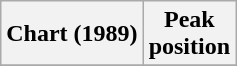<table class="wikitable plainrowheaders" style="text-align:center">
<tr>
<th scope="col">Chart (1989)</th>
<th scope="col">Peak<br>position</th>
</tr>
<tr>
</tr>
</table>
